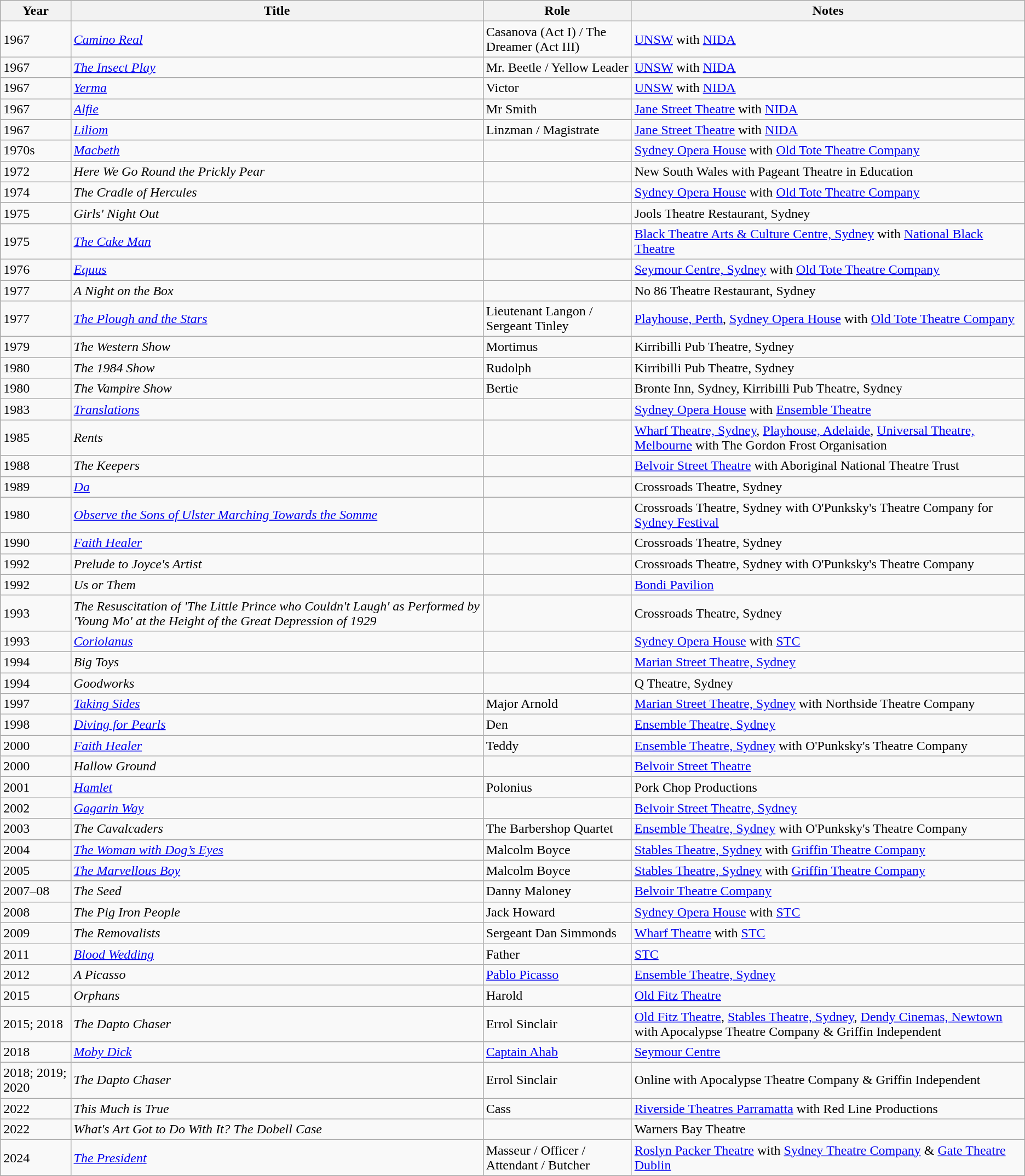<table class="wikitable sortable">
<tr>
<th>Year</th>
<th>Title</th>
<th>Role</th>
<th>Notes</th>
</tr>
<tr>
<td>1967</td>
<td><em><a href='#'>Camino Real</a></em></td>
<td>Casanova (Act I) / The Dreamer (Act III)</td>
<td><a href='#'>UNSW</a> with <a href='#'>NIDA</a></td>
</tr>
<tr>
<td>1967</td>
<td><em><a href='#'>The Insect Play</a></em></td>
<td>Mr. Beetle / Yellow Leader</td>
<td><a href='#'>UNSW</a> with <a href='#'>NIDA</a></td>
</tr>
<tr>
<td>1967</td>
<td><em><a href='#'>Yerma</a></em></td>
<td>Victor</td>
<td><a href='#'>UNSW</a> with <a href='#'>NIDA</a></td>
</tr>
<tr>
<td>1967</td>
<td><em><a href='#'>Alfie</a></em></td>
<td>Mr Smith</td>
<td><a href='#'>Jane Street Theatre</a> with <a href='#'>NIDA</a></td>
</tr>
<tr>
<td>1967</td>
<td><em><a href='#'>Liliom</a></em></td>
<td>Linzman / Magistrate</td>
<td><a href='#'>Jane Street Theatre</a> with <a href='#'>NIDA</a></td>
</tr>
<tr>
<td>1970s</td>
<td><em><a href='#'>Macbeth</a></em></td>
<td></td>
<td><a href='#'>Sydney Opera House</a> with <a href='#'>Old Tote Theatre Company</a></td>
</tr>
<tr>
<td>1972</td>
<td><em>Here We Go Round the Prickly Pear</em></td>
<td></td>
<td>New South Wales with Pageant Theatre in Education</td>
</tr>
<tr>
<td>1974</td>
<td><em>The Cradle of Hercules</em></td>
<td></td>
<td><a href='#'>Sydney Opera House</a> with <a href='#'>Old Tote Theatre Company</a></td>
</tr>
<tr>
<td>1975</td>
<td><em>Girls' Night Out</em></td>
<td></td>
<td>Jools Theatre Restaurant, Sydney</td>
</tr>
<tr>
<td>1975</td>
<td><em><a href='#'>The Cake Man</a></em></td>
<td></td>
<td><a href='#'>Black Theatre Arts & Culture Centre, Sydney</a> with <a href='#'>National Black Theatre</a></td>
</tr>
<tr>
<td>1976</td>
<td><em><a href='#'>Equus</a></em></td>
<td></td>
<td><a href='#'>Seymour Centre, Sydney</a> with <a href='#'>Old Tote Theatre Company</a></td>
</tr>
<tr>
<td>1977</td>
<td><em>A Night on the Box</em></td>
<td></td>
<td>No 86 Theatre Restaurant, Sydney</td>
</tr>
<tr>
<td>1977</td>
<td><em><a href='#'>The Plough and the Stars</a></em></td>
<td>Lieutenant Langon / Sergeant Tinley</td>
<td><a href='#'>Playhouse, Perth</a>, <a href='#'>Sydney Opera House</a> with <a href='#'>Old Tote Theatre Company</a></td>
</tr>
<tr>
<td>1979</td>
<td><em>The Western Show</em></td>
<td>Mortimus</td>
<td>Kirribilli Pub Theatre, Sydney</td>
</tr>
<tr>
<td>1980</td>
<td><em>The 1984 Show</em></td>
<td>Rudolph</td>
<td>Kirribilli Pub Theatre, Sydney</td>
</tr>
<tr>
<td>1980</td>
<td><em>The Vampire Show</em></td>
<td>Bertie</td>
<td>Bronte Inn, Sydney, Kirribilli Pub Theatre, Sydney</td>
</tr>
<tr>
<td>1983</td>
<td><em><a href='#'>Translations</a></em></td>
<td></td>
<td><a href='#'>Sydney Opera House</a> with <a href='#'>Ensemble Theatre</a></td>
</tr>
<tr>
<td>1985</td>
<td><em>Rents</em></td>
<td></td>
<td><a href='#'>Wharf Theatre, Sydney</a>, <a href='#'>Playhouse, Adelaide</a>, <a href='#'>Universal Theatre, Melbourne</a> with The Gordon Frost Organisation</td>
</tr>
<tr>
<td>1988</td>
<td><em>The Keepers </em></td>
<td></td>
<td><a href='#'>Belvoir Street Theatre</a> with Aboriginal National Theatre Trust</td>
</tr>
<tr>
<td>1989</td>
<td><em><a href='#'>Da</a></em></td>
<td></td>
<td>Crossroads Theatre, Sydney</td>
</tr>
<tr>
<td>1980</td>
<td><em><a href='#'>Observe the Sons of Ulster Marching Towards the Somme</a></em></td>
<td></td>
<td>Crossroads Theatre, Sydney with O'Punksky's Theatre Company for <a href='#'>Sydney Festival</a></td>
</tr>
<tr>
<td>1990</td>
<td><em><a href='#'>Faith Healer</a></em></td>
<td></td>
<td>Crossroads Theatre, Sydney</td>
</tr>
<tr>
<td>1992</td>
<td><em>Prelude to Joyce's Artist</em></td>
<td></td>
<td>Crossroads Theatre, Sydney with O'Punksky's Theatre Company</td>
</tr>
<tr>
<td>1992</td>
<td><em>Us or Them</em></td>
<td></td>
<td><a href='#'>Bondi Pavilion</a></td>
</tr>
<tr>
<td>1993</td>
<td><em>The Resuscitation of 'The Little Prince who Couldn't Laugh' as Performed by 'Young Mo' at the Height of the Great Depression of 1929</em></td>
<td></td>
<td>Crossroads Theatre, Sydney</td>
</tr>
<tr>
<td>1993</td>
<td><em><a href='#'>Coriolanus</a></em></td>
<td></td>
<td><a href='#'>Sydney Opera House</a> with <a href='#'>STC</a></td>
</tr>
<tr>
<td>1994</td>
<td><em>Big Toys</em></td>
<td></td>
<td><a href='#'>Marian Street Theatre, Sydney</a></td>
</tr>
<tr>
<td>1994</td>
<td><em>Goodworks</em></td>
<td></td>
<td>Q Theatre, Sydney</td>
</tr>
<tr>
<td>1997</td>
<td><em><a href='#'>Taking Sides</a></em></td>
<td>Major Arnold</td>
<td><a href='#'>Marian Street Theatre, Sydney</a> with Northside Theatre Company</td>
</tr>
<tr>
<td>1998</td>
<td><em><a href='#'>Diving for Pearls</a></em></td>
<td>Den</td>
<td><a href='#'>Ensemble Theatre, Sydney</a></td>
</tr>
<tr>
<td>2000</td>
<td><em><a href='#'>Faith Healer</a></em></td>
<td>Teddy</td>
<td><a href='#'>Ensemble Theatre, Sydney</a> with O'Punksky's Theatre Company</td>
</tr>
<tr>
<td>2000</td>
<td><em>Hallow Ground</em></td>
<td></td>
<td><a href='#'>Belvoir Street Theatre</a></td>
</tr>
<tr>
<td>2001</td>
<td><em><a href='#'>Hamlet</a></em></td>
<td>Polonius</td>
<td>Pork Chop Productions</td>
</tr>
<tr>
<td>2002</td>
<td><em><a href='#'>Gagarin Way</a></em></td>
<td></td>
<td><a href='#'>Belvoir Street Theatre, Sydney</a></td>
</tr>
<tr>
<td>2003</td>
<td><em>The Cavalcaders</em></td>
<td>The Barbershop Quartet</td>
<td><a href='#'>Ensemble Theatre, Sydney</a> with O'Punksky's Theatre Company</td>
</tr>
<tr>
<td>2004</td>
<td><em><a href='#'>The Woman with Dog’s Eyes</a></em></td>
<td>Malcolm Boyce</td>
<td><a href='#'>Stables Theatre, Sydney</a> with <a href='#'>Griffin Theatre Company</a></td>
</tr>
<tr>
<td>2005</td>
<td><em><a href='#'>The Marvellous Boy</a></em></td>
<td>Malcolm Boyce</td>
<td><a href='#'>Stables Theatre, Sydney</a> with <a href='#'>Griffin Theatre Company</a></td>
</tr>
<tr>
<td>2007–08</td>
<td><em>The Seed</em></td>
<td>Danny Maloney</td>
<td><a href='#'>Belvoir Theatre Company</a></td>
</tr>
<tr>
<td>2008</td>
<td><em>The Pig Iron People</em></td>
<td>Jack Howard</td>
<td><a href='#'>Sydney Opera House</a> with <a href='#'>STC</a></td>
</tr>
<tr>
<td>2009</td>
<td><em>The Removalists</em></td>
<td>Sergeant Dan Simmonds</td>
<td><a href='#'>Wharf Theatre</a> with <a href='#'>STC</a></td>
</tr>
<tr>
<td>2011</td>
<td><em><a href='#'>Blood Wedding</a></em></td>
<td>Father</td>
<td><a href='#'>STC</a></td>
</tr>
<tr>
<td>2012</td>
<td><em>A Picasso</em></td>
<td><a href='#'>Pablo Picasso</a></td>
<td><a href='#'>Ensemble Theatre, Sydney</a></td>
</tr>
<tr>
<td>2015</td>
<td><em>Orphans</em></td>
<td>Harold</td>
<td><a href='#'>Old Fitz Theatre</a></td>
</tr>
<tr>
<td>2015; 2018</td>
<td><em>The Dapto Chaser</em></td>
<td>Errol Sinclair</td>
<td><a href='#'>Old Fitz Theatre</a>, <a href='#'>Stables Theatre, Sydney</a>, <a href='#'>Dendy Cinemas, Newtown</a> with Apocalypse Theatre Company & Griffin Independent</td>
</tr>
<tr>
<td>2018</td>
<td><em><a href='#'>Moby Dick</a></em></td>
<td><a href='#'>Captain Ahab</a></td>
<td><a href='#'>Seymour Centre</a></td>
</tr>
<tr>
<td>2018; 2019; 2020</td>
<td><em>The Dapto Chaser</em></td>
<td>Errol Sinclair</td>
<td>Online with Apocalypse Theatre Company & Griffin Independent</td>
</tr>
<tr>
<td>2022</td>
<td><em>This Much is True</em></td>
<td>Cass</td>
<td><a href='#'>Riverside Theatres Parramatta</a> with Red Line Productions</td>
</tr>
<tr>
<td>2022</td>
<td><em>What's Art Got to Do With It? The Dobell Case</em></td>
<td></td>
<td>Warners Bay Theatre</td>
</tr>
<tr>
<td>2024</td>
<td><em><a href='#'>The President</a></em></td>
<td>Masseur / Officer / Attendant / Butcher</td>
<td><a href='#'>Roslyn Packer Theatre</a> with <a href='#'>Sydney Theatre Company</a> & <a href='#'>Gate Theatre Dublin</a></td>
</tr>
</table>
